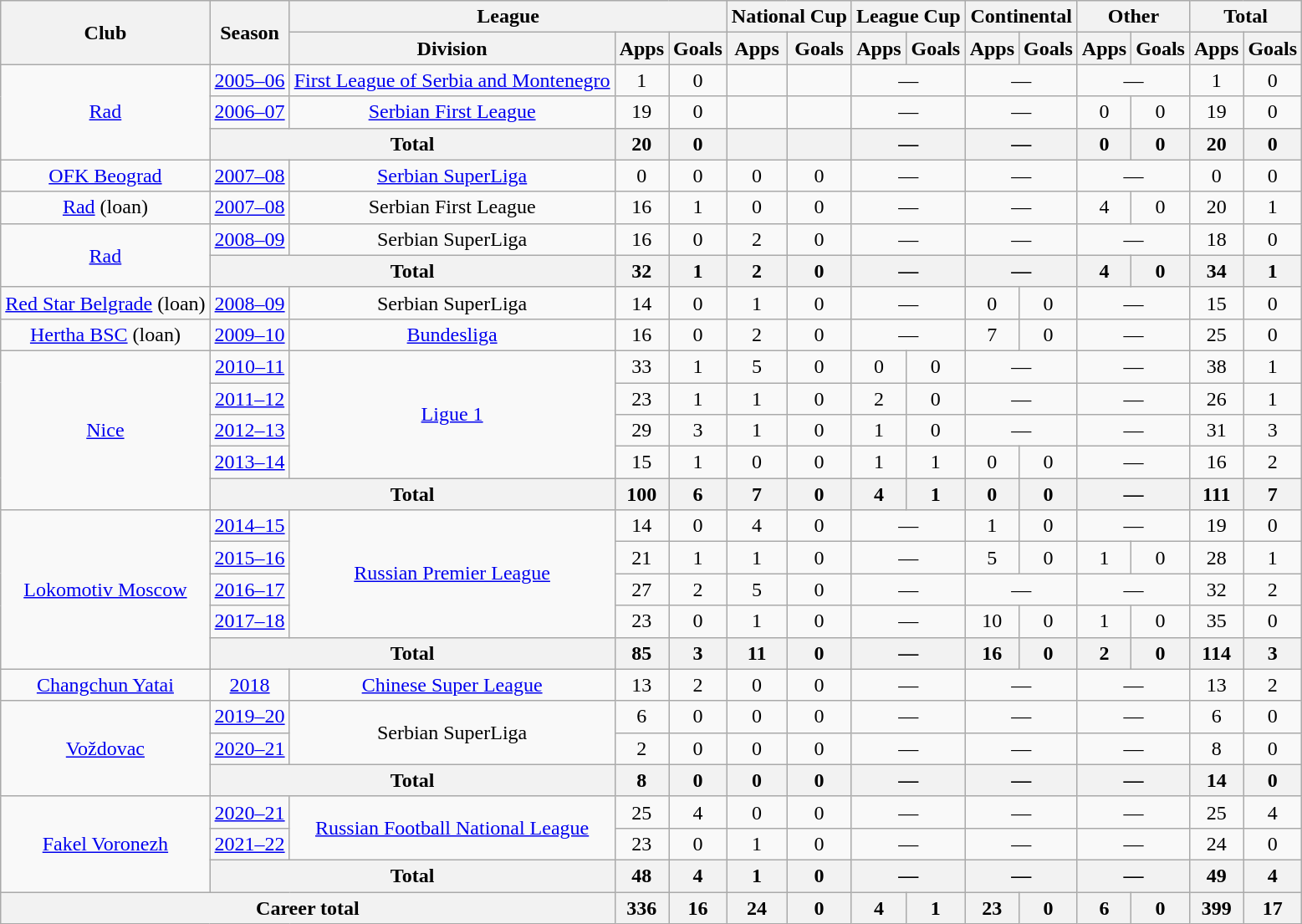<table class="wikitable" style="text-align:center">
<tr>
<th rowspan="2">Club</th>
<th rowspan="2">Season</th>
<th colspan="3">League</th>
<th colspan="2">National Cup</th>
<th colspan="2">League Cup</th>
<th colspan="2">Continental</th>
<th colspan="2">Other</th>
<th colspan="2">Total</th>
</tr>
<tr>
<th>Division</th>
<th>Apps</th>
<th>Goals</th>
<th>Apps</th>
<th>Goals</th>
<th>Apps</th>
<th>Goals</th>
<th>Apps</th>
<th>Goals</th>
<th>Apps</th>
<th>Goals</th>
<th>Apps</th>
<th>Goals</th>
</tr>
<tr>
<td rowspan="3"><a href='#'>Rad</a></td>
<td><a href='#'>2005–06</a></td>
<td><a href='#'>First League of Serbia and Montenegro</a></td>
<td>1</td>
<td>0</td>
<td></td>
<td></td>
<td colspan="2">—</td>
<td colspan="2">—</td>
<td colspan="2">—</td>
<td>1</td>
<td>0</td>
</tr>
<tr>
<td><a href='#'>2006–07</a></td>
<td><a href='#'>Serbian First League</a></td>
<td>19</td>
<td>0</td>
<td></td>
<td></td>
<td colspan="2">—</td>
<td colspan="2">—</td>
<td>0</td>
<td>0</td>
<td>19</td>
<td>0</td>
</tr>
<tr>
<th colspan="2">Total</th>
<th>20</th>
<th>0</th>
<th></th>
<th></th>
<th colspan="2">—</th>
<th colspan="2">—</th>
<th>0</th>
<th>0</th>
<th>20</th>
<th>0</th>
</tr>
<tr>
<td><a href='#'>OFK Beograd</a></td>
<td><a href='#'>2007–08</a></td>
<td><a href='#'>Serbian SuperLiga</a></td>
<td>0</td>
<td>0</td>
<td>0</td>
<td>0</td>
<td colspan="2">—</td>
<td colspan="2">—</td>
<td colspan="2">—</td>
<td>0</td>
<td>0</td>
</tr>
<tr>
<td><a href='#'>Rad</a> (loan)</td>
<td><a href='#'>2007–08</a></td>
<td>Serbian First League</td>
<td>16</td>
<td>1</td>
<td>0</td>
<td>0</td>
<td colspan="2">—</td>
<td colspan="2">—</td>
<td>4</td>
<td>0</td>
<td>20</td>
<td>1</td>
</tr>
<tr>
<td rowspan="2"><a href='#'>Rad</a></td>
<td><a href='#'>2008–09</a></td>
<td>Serbian SuperLiga</td>
<td>16</td>
<td>0</td>
<td>2</td>
<td>0</td>
<td colspan="2">—</td>
<td colspan="2">—</td>
<td colspan="2">—</td>
<td>18</td>
<td>0</td>
</tr>
<tr>
<th colspan="2">Total</th>
<th>32</th>
<th>1</th>
<th>2</th>
<th>0</th>
<th colspan="2">—</th>
<th colspan="2">—</th>
<th>4</th>
<th>0</th>
<th>34</th>
<th>1</th>
</tr>
<tr>
<td><a href='#'>Red Star Belgrade</a> (loan)</td>
<td><a href='#'>2008–09</a></td>
<td>Serbian SuperLiga</td>
<td>14</td>
<td>0</td>
<td>1</td>
<td>0</td>
<td colspan="2">—</td>
<td>0</td>
<td>0</td>
<td colspan="2">—</td>
<td>15</td>
<td>0</td>
</tr>
<tr>
<td><a href='#'>Hertha BSC</a> (loan)</td>
<td><a href='#'>2009–10</a></td>
<td><a href='#'>Bundesliga</a></td>
<td>16</td>
<td>0</td>
<td>2</td>
<td>0</td>
<td colspan="2">—</td>
<td>7</td>
<td>0</td>
<td colspan="2">—</td>
<td>25</td>
<td>0</td>
</tr>
<tr>
<td rowspan="5"><a href='#'>Nice</a></td>
<td><a href='#'>2010–11</a></td>
<td rowspan="4"><a href='#'>Ligue 1</a></td>
<td>33</td>
<td>1</td>
<td>5</td>
<td>0</td>
<td>0</td>
<td>0</td>
<td colspan="2">—</td>
<td colspan="2">—</td>
<td>38</td>
<td>1</td>
</tr>
<tr>
<td><a href='#'>2011–12</a></td>
<td>23</td>
<td>1</td>
<td>1</td>
<td>0</td>
<td>2</td>
<td>0</td>
<td colspan="2">—</td>
<td colspan="2">—</td>
<td>26</td>
<td>1</td>
</tr>
<tr>
<td><a href='#'>2012–13</a></td>
<td>29</td>
<td>3</td>
<td>1</td>
<td>0</td>
<td>1</td>
<td>0</td>
<td colspan="2">—</td>
<td colspan="2">—</td>
<td>31</td>
<td>3</td>
</tr>
<tr>
<td><a href='#'>2013–14</a></td>
<td>15</td>
<td>1</td>
<td>0</td>
<td>0</td>
<td>1</td>
<td>1</td>
<td>0</td>
<td>0</td>
<td colspan="2">—</td>
<td>16</td>
<td>2</td>
</tr>
<tr>
<th colspan="2">Total</th>
<th>100</th>
<th>6</th>
<th>7</th>
<th>0</th>
<th>4</th>
<th>1</th>
<th>0</th>
<th>0</th>
<th colspan="2">—</th>
<th>111</th>
<th>7</th>
</tr>
<tr>
<td rowspan="5"><a href='#'>Lokomotiv Moscow</a></td>
<td><a href='#'>2014–15</a></td>
<td rowspan="4"><a href='#'>Russian Premier League</a></td>
<td>14</td>
<td>0</td>
<td>4</td>
<td>0</td>
<td colspan="2">—</td>
<td>1</td>
<td>0</td>
<td colspan="2">—</td>
<td>19</td>
<td>0</td>
</tr>
<tr>
<td><a href='#'>2015–16</a></td>
<td>21</td>
<td>1</td>
<td>1</td>
<td>0</td>
<td colspan="2">—</td>
<td>5</td>
<td>0</td>
<td>1</td>
<td>0</td>
<td>28</td>
<td>1</td>
</tr>
<tr>
<td><a href='#'>2016–17</a></td>
<td>27</td>
<td>2</td>
<td>5</td>
<td>0</td>
<td colspan="2">—</td>
<td colspan="2">—</td>
<td colspan="2">—</td>
<td>32</td>
<td>2</td>
</tr>
<tr>
<td><a href='#'>2017–18</a></td>
<td>23</td>
<td>0</td>
<td>1</td>
<td>0</td>
<td colspan="2">—</td>
<td>10</td>
<td>0</td>
<td>1</td>
<td>0</td>
<td>35</td>
<td>0</td>
</tr>
<tr>
<th colspan="2">Total</th>
<th>85</th>
<th>3</th>
<th>11</th>
<th>0</th>
<th colspan="2">—</th>
<th>16</th>
<th>0</th>
<th>2</th>
<th>0</th>
<th>114</th>
<th>3</th>
</tr>
<tr>
<td><a href='#'>Changchun Yatai</a></td>
<td><a href='#'>2018</a></td>
<td><a href='#'>Chinese Super League</a></td>
<td>13</td>
<td>2</td>
<td>0</td>
<td>0</td>
<td colspan="2">—</td>
<td colspan="2">—</td>
<td colspan="2">—</td>
<td>13</td>
<td>2</td>
</tr>
<tr>
<td rowspan="3"><a href='#'>Voždovac</a></td>
<td><a href='#'>2019–20</a></td>
<td rowspan="2">Serbian SuperLiga</td>
<td>6</td>
<td>0</td>
<td>0</td>
<td>0</td>
<td colspan="2">—</td>
<td colspan="2">—</td>
<td colspan="2">—</td>
<td>6</td>
<td>0</td>
</tr>
<tr>
<td><a href='#'>2020–21</a></td>
<td>2</td>
<td>0</td>
<td>0</td>
<td>0</td>
<td colspan="2">—</td>
<td colspan="2">—</td>
<td colspan="2">—</td>
<td>8</td>
<td>0</td>
</tr>
<tr>
<th colspan="2">Total</th>
<th>8</th>
<th>0</th>
<th>0</th>
<th>0</th>
<th colspan="2">—</th>
<th colspan="2">—</th>
<th colspan="2">—</th>
<th>14</th>
<th>0</th>
</tr>
<tr>
<td rowspan="3"><a href='#'>Fakel Voronezh</a></td>
<td><a href='#'>2020–21</a></td>
<td rowspan="2"><a href='#'>Russian Football National League</a></td>
<td>25</td>
<td>4</td>
<td>0</td>
<td>0</td>
<td colspan="2">—</td>
<td colspan="2">—</td>
<td colspan="2">—</td>
<td>25</td>
<td>4</td>
</tr>
<tr>
<td><a href='#'>2021–22</a></td>
<td>23</td>
<td>0</td>
<td>1</td>
<td>0</td>
<td colspan="2">—</td>
<td colspan="2">—</td>
<td colspan="2">—</td>
<td>24</td>
<td>0</td>
</tr>
<tr>
<th colspan="2">Total</th>
<th>48</th>
<th>4</th>
<th>1</th>
<th>0</th>
<th colspan="2">—</th>
<th colspan="2">—</th>
<th colspan="2">—</th>
<th>49</th>
<th>4</th>
</tr>
<tr>
<th colspan="3">Career total</th>
<th>336</th>
<th>16</th>
<th>24</th>
<th>0</th>
<th>4</th>
<th>1</th>
<th>23</th>
<th>0</th>
<th>6</th>
<th>0</th>
<th>399</th>
<th>17</th>
</tr>
</table>
